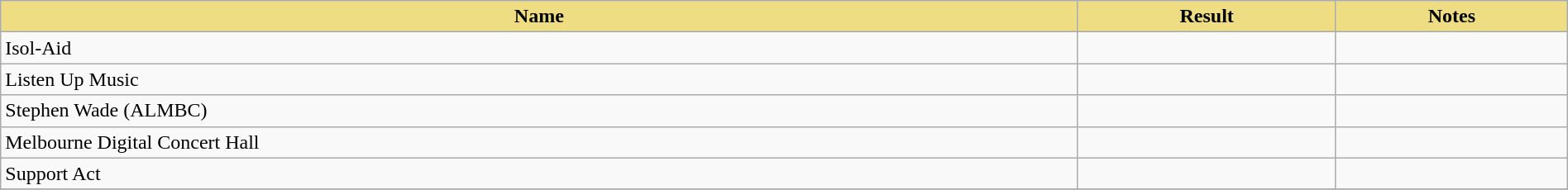<table class="wikitable" width=100%>
<tr>
<th style="background:#EEDD82;">Name</th>
<th style="background:#EEDD82;">Result</th>
<th style="background:#EEDD82;">Notes</th>
</tr>
<tr>
<td>Isol-Aid</td>
<td></td>
<td></td>
</tr>
<tr>
<td>Listen Up Music</td>
<td></td>
<td></td>
</tr>
<tr>
<td>Stephen Wade (ALMBC)</td>
<td></td>
<td></td>
</tr>
<tr>
<td>Melbourne Digital Concert Hall</td>
<td></td>
<td></td>
</tr>
<tr>
<td>Support Act</td>
<td></td>
<td></td>
</tr>
<tr>
</tr>
</table>
